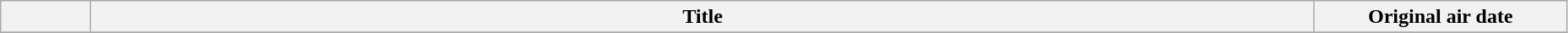<table class="wikitable" style="width:98%;">
<tr>
<th style="width:4em;"></th>
<th>Title</th>
<th style="width:12em;">Original air date</th>
</tr>
<tr>
</tr>
</table>
